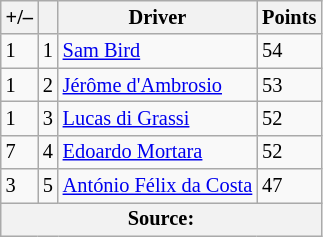<table class="wikitable" style="font-size: 85%">
<tr>
<th scope="col">+/–</th>
<th scope="col"></th>
<th scope="col">Driver</th>
<th scope="col">Points</th>
</tr>
<tr>
<td align="left"> 1</td>
<td align="center">1</td>
<td> <a href='#'>Sam Bird</a></td>
<td align="left">54</td>
</tr>
<tr>
<td align="left"> 1</td>
<td align="center">2</td>
<td> <a href='#'>Jérôme d'Ambrosio</a></td>
<td align="left">53</td>
</tr>
<tr>
<td align="left"> 1</td>
<td align="center">3</td>
<td> <a href='#'>Lucas di Grassi</a></td>
<td align="left">52</td>
</tr>
<tr>
<td align="left"> 7</td>
<td align="center">4</td>
<td> <a href='#'>Edoardo Mortara</a></td>
<td align="left">52</td>
</tr>
<tr>
<td align="left"> 3</td>
<td align="center">5</td>
<td> <a href='#'>António Félix da Costa</a></td>
<td align="left">47</td>
</tr>
<tr>
<th colspan=4>Source: </th>
</tr>
</table>
